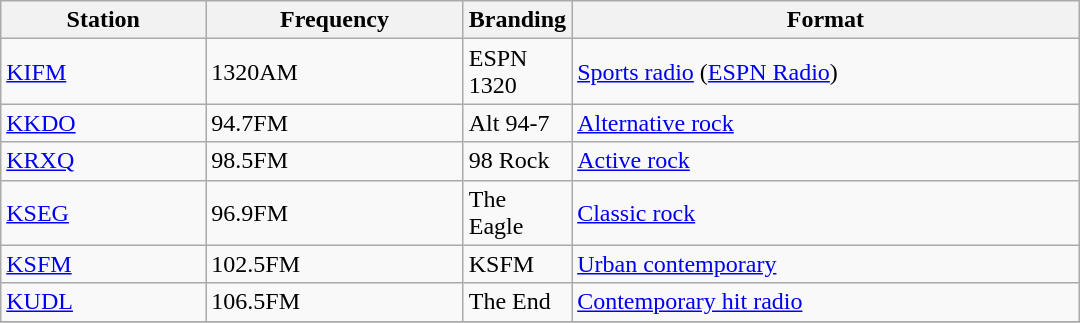<table class="wikitable sortable" style="width:45em;">
<tr>
<th style="width:20%">Station</th>
<th style="width:25%">Frequency</th>
<th style="width:5%">Branding</th>
<th style="width:50%">Format</th>
</tr>
<tr>
<td><a href='#'>KIFM</a></td>
<td>1320AM</td>
<td>ESPN 1320</td>
<td><a href='#'>Sports radio</a> (<a href='#'>ESPN Radio</a>)</td>
</tr>
<tr>
<td><a href='#'>KKDO</a></td>
<td>94.7FM</td>
<td>Alt 94-7</td>
<td><a href='#'>Alternative rock</a></td>
</tr>
<tr>
<td><a href='#'>KRXQ</a></td>
<td>98.5FM</td>
<td>98 Rock</td>
<td><a href='#'>Active rock</a></td>
</tr>
<tr>
<td><a href='#'>KSEG</a></td>
<td>96.9FM</td>
<td>The Eagle</td>
<td><a href='#'>Classic rock</a></td>
</tr>
<tr>
<td><a href='#'>KSFM</a></td>
<td>102.5FM</td>
<td>KSFM</td>
<td><a href='#'>Urban contemporary</a></td>
</tr>
<tr>
<td><a href='#'>KUDL</a></td>
<td>106.5FM</td>
<td>The End</td>
<td><a href='#'>Contemporary hit radio</a></td>
</tr>
<tr>
</tr>
</table>
